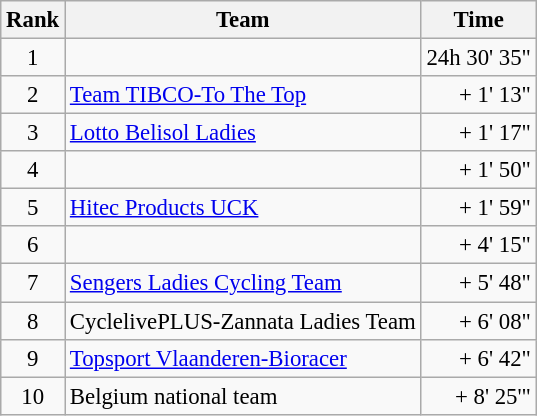<table class=wikitable style="font-size:95%">
<tr>
<th>Rank</th>
<th>Team</th>
<th>Time</th>
</tr>
<tr>
<td align="center">1</td>
<td></td>
<td align="right">24h 30' 35"</td>
</tr>
<tr>
<td align="center">2</td>
<td><a href='#'>Team TIBCO-To The Top</a></td>
<td align="right">+ 1' 13"</td>
</tr>
<tr>
<td align="center">3</td>
<td><a href='#'>Lotto Belisol Ladies</a></td>
<td align="right">+ 1' 17"</td>
</tr>
<tr>
<td align="center">4</td>
<td></td>
<td align="right">+ 1' 50"</td>
</tr>
<tr>
<td align="center">5</td>
<td><a href='#'>Hitec Products UCK</a></td>
<td align="right">+ 1' 59"</td>
</tr>
<tr>
<td align="center">6</td>
<td></td>
<td align="right">+ 4' 15"</td>
</tr>
<tr>
<td align="center">7</td>
<td><a href='#'>Sengers Ladies Cycling Team</a></td>
<td align="right">+ 5' 48"</td>
</tr>
<tr>
<td align="center">8</td>
<td>CyclelivePLUS-Zannata Ladies Team</td>
<td align="right">+ 6' 08"</td>
</tr>
<tr>
<td align="center">9</td>
<td><a href='#'>Topsport Vlaanderen-Bioracer</a></td>
<td align="right">+ 6' 42"</td>
</tr>
<tr>
<td align="center">10</td>
<td>Belgium national team</td>
<td align="right">+ 8' 25'"</td>
</tr>
</table>
